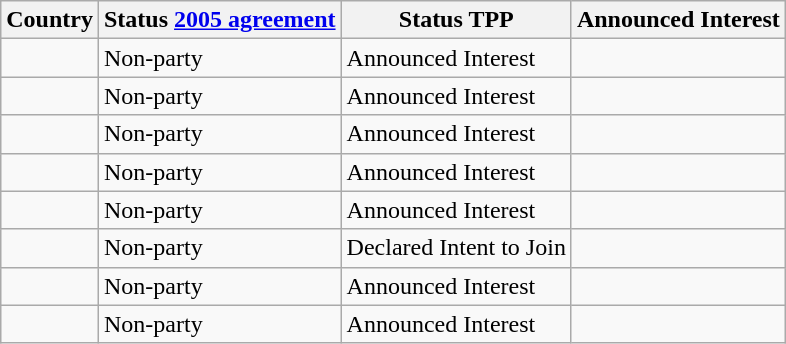<table class="wikitable sortable">
<tr>
<th>Country</th>
<th>Status <a href='#'>2005 agreement</a></th>
<th>Status TPP</th>
<th>Announced Interest</th>
</tr>
<tr>
<td></td>
<td>Non-party</td>
<td>Announced Interest</td>
<td></td>
</tr>
<tr>
<td></td>
<td>Non-party</td>
<td>Announced Interest</td>
<td></td>
</tr>
<tr>
<td></td>
<td>Non-party</td>
<td>Announced Interest</td>
<td></td>
</tr>
<tr>
<td></td>
<td>Non-party</td>
<td>Announced Interest</td>
<td></td>
</tr>
<tr>
<td></td>
<td>Non-party</td>
<td>Announced Interest</td>
<td></td>
</tr>
<tr>
<td></td>
<td>Non-party</td>
<td>Declared Intent to Join</td>
<td></td>
</tr>
<tr>
<td></td>
<td>Non-party</td>
<td>Announced Interest</td>
<td></td>
</tr>
<tr>
<td></td>
<td>Non-party</td>
<td>Announced Interest</td>
<td></td>
</tr>
</table>
